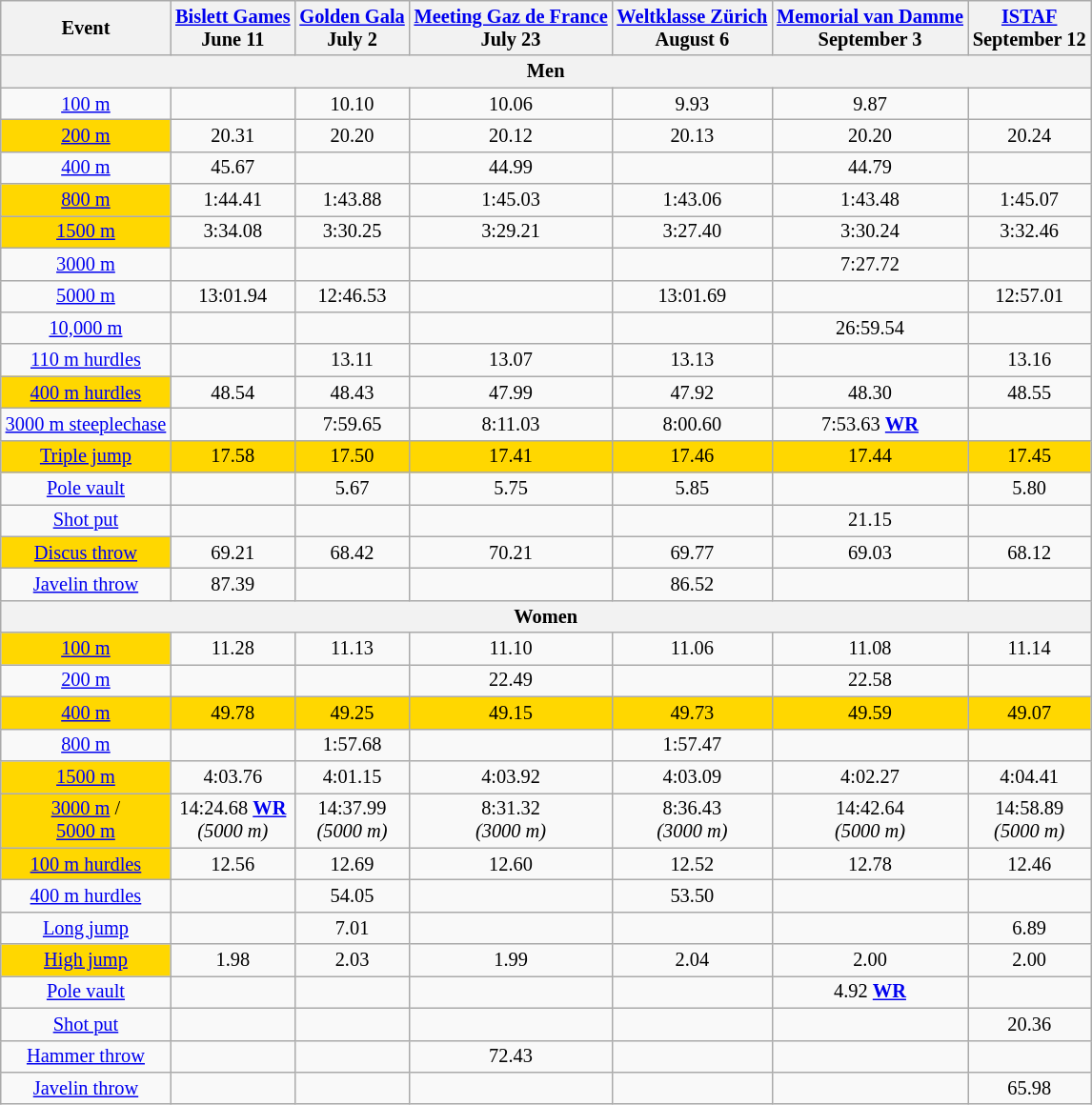<table class="wikitable" style="text-align: center; font-size: 85%;">
<tr>
<th>Event</th>
<th><a href='#'>Bislett Games</a><br>June 11</th>
<th><a href='#'>Golden Gala</a><br>July 2</th>
<th><a href='#'>Meeting Gaz de France</a><br>July 23</th>
<th><a href='#'>Weltklasse Zürich</a><br>August 6</th>
<th><a href='#'>Memorial van Damme</a><br>September 3</th>
<th><a href='#'>ISTAF</a><br>September 12</th>
</tr>
<tr>
<th colspan="8">Men</th>
</tr>
<tr>
<td><a href='#'>100 m</a></td>
<td> </td>
<td> 10.10</td>
<td> 10.06</td>
<td> 9.93</td>
<td> 9.87</td>
<td> </td>
</tr>
<tr>
<td bgcolor="gold"><a href='#'>200 m</a></td>
<td> 20.31</td>
<td> 20.20</td>
<td> 20.12</td>
<td> 20.13</td>
<td> 20.20</td>
<td> 20.24</td>
</tr>
<tr>
<td><a href='#'>400 m</a></td>
<td> 45.67</td>
<td> </td>
<td> 44.99</td>
<td> </td>
<td> 44.79</td>
<td> </td>
</tr>
<tr>
<td bgcolor="gold"><a href='#'>800 m</a></td>
<td> 1:44.41</td>
<td> 1:43.88</td>
<td> 1:45.03</td>
<td> 1:43.06</td>
<td> 1:43.48</td>
<td> 1:45.07</td>
</tr>
<tr>
<td bgcolor="gold"><a href='#'>1500 m</a></td>
<td> 3:34.08</td>
<td> 3:30.25</td>
<td> 3:29.21</td>
<td> 3:27.40</td>
<td> 3:30.24</td>
<td> 3:32.46</td>
</tr>
<tr>
<td><a href='#'>3000 m</a></td>
<td> </td>
<td> </td>
<td> </td>
<td> </td>
<td> 7:27.72</td>
<td> </td>
</tr>
<tr>
<td><a href='#'>5000 m</a></td>
<td> 13:01.94</td>
<td> 12:46.53</td>
<td> </td>
<td> 13:01.69</td>
<td> </td>
<td> 12:57.01</td>
</tr>
<tr>
<td><a href='#'>10,000 m</a></td>
<td> </td>
<td> </td>
<td> </td>
<td> </td>
<td> 26:59.54</td>
<td> </td>
</tr>
<tr>
<td><a href='#'>110 m hurdles</a></td>
<td> </td>
<td> 13.11</td>
<td> 13.07</td>
<td> 13.13</td>
<td> </td>
<td> 13.16</td>
</tr>
<tr>
<td bgcolor="gold"><a href='#'>400 m hurdles</a></td>
<td> 48.54</td>
<td> 48.43</td>
<td> 47.99</td>
<td> 47.92</td>
<td> 48.30</td>
<td> 48.55</td>
</tr>
<tr>
<td><a href='#'>3000 m steeplechase</a></td>
<td> </td>
<td> 7:59.65</td>
<td> 8:11.03</td>
<td> 8:00.60</td>
<td> 7:53.63 <strong><a href='#'>WR</a></strong></td>
<td> </td>
</tr>
<tr>
<td bgcolor="gold"><a href='#'>Triple jump</a></td>
<td bgcolor="gold"> 17.58</td>
<td bgcolor="gold"> 17.50</td>
<td bgcolor="gold"> 17.41</td>
<td bgcolor="gold"> 17.46</td>
<td bgcolor="gold"> 17.44</td>
<td bgcolor="gold"> 17.45</td>
</tr>
<tr>
<td><a href='#'>Pole vault</a></td>
<td> </td>
<td> 5.67</td>
<td> 5.75</td>
<td> 5.85</td>
<td> </td>
<td> 5.80</td>
</tr>
<tr>
<td><a href='#'>Shot put</a></td>
<td> </td>
<td> </td>
<td> </td>
<td> </td>
<td> 21.15</td>
<td> </td>
</tr>
<tr>
<td bgcolor="gold"><a href='#'>Discus throw</a></td>
<td> 69.21</td>
<td> 68.42</td>
<td> 70.21</td>
<td> 69.77</td>
<td> 69.03</td>
<td> 68.12</td>
</tr>
<tr>
<td><a href='#'>Javelin throw</a></td>
<td> 87.39</td>
<td> </td>
<td> </td>
<td> 86.52</td>
<td> </td>
<td> </td>
</tr>
<tr>
<th colspan="8">Women</th>
</tr>
<tr>
<td bgcolor="gold"><a href='#'>100 m</a></td>
<td> 11.28</td>
<td> 11.13</td>
<td> 11.10</td>
<td> 11.06</td>
<td> 11.08</td>
<td> 11.14</td>
</tr>
<tr>
<td><a href='#'>200 m</a></td>
<td> </td>
<td> </td>
<td> 22.49</td>
<td> </td>
<td> 22.58</td>
<td> </td>
</tr>
<tr>
<td bgcolor="gold"><a href='#'>400 m</a></td>
<td bgcolor="gold"> 49.78</td>
<td bgcolor="gold"> 49.25</td>
<td bgcolor="gold"> 49.15</td>
<td bgcolor="gold"> 49.73</td>
<td bgcolor="gold"> 49.59</td>
<td bgcolor="gold"> 49.07</td>
</tr>
<tr>
<td><a href='#'>800 m</a></td>
<td> </td>
<td> 1:57.68</td>
<td> </td>
<td> 1:57.47</td>
<td> </td>
<td> </td>
</tr>
<tr>
<td bgcolor="gold"><a href='#'>1500 m</a></td>
<td> 4:03.76</td>
<td> 4:01.15</td>
<td> 4:03.92</td>
<td>4:03.09</td>
<td> 4:02.27</td>
<td> 4:04.41</td>
</tr>
<tr>
<td bgcolor="gold"><a href='#'>3000 m</a> /<br> <a href='#'>5000 m</a></td>
<td> 14:24.68 <strong><a href='#'>WR</a></strong><br><em>(5000 m)</em></td>
<td> 14:37.99<br> <em>(5000 m)</em></td>
<td> 8:31.32<br> <em>(3000 m)</em></td>
<td> 8:36.43<br> <em>(3000 m)</em></td>
<td> 14:42.64<br> <em>(5000 m)</em></td>
<td> 14:58.89<br> <em>(5000 m)</em></td>
</tr>
<tr>
<td bgcolor="gold"><a href='#'>100 m hurdles</a></td>
<td> 12.56</td>
<td> 12.69</td>
<td> 12.60</td>
<td> 12.52</td>
<td> 12.78</td>
<td> 12.46</td>
</tr>
<tr>
<td><a href='#'>400 m hurdles</a></td>
<td> </td>
<td> 54.05</td>
<td> </td>
<td> 53.50</td>
<td> </td>
<td> </td>
</tr>
<tr>
<td><a href='#'>Long jump</a></td>
<td> </td>
<td> 7.01</td>
<td> </td>
<td> </td>
<td> </td>
<td> 6.89</td>
</tr>
<tr>
<td bgcolor="gold"><a href='#'>High jump</a></td>
<td> 1.98</td>
<td> 2.03</td>
<td> 1.99</td>
<td> 2.04</td>
<td> 2.00</td>
<td> 2.00</td>
</tr>
<tr>
<td><a href='#'>Pole vault</a></td>
<td> </td>
<td> </td>
<td> </td>
<td> </td>
<td> 4.92 <strong><a href='#'>WR</a></strong></td>
<td> </td>
</tr>
<tr>
<td><a href='#'>Shot put</a></td>
<td> </td>
<td> </td>
<td> </td>
<td> </td>
<td> </td>
<td> 20.36</td>
</tr>
<tr>
<td><a href='#'>Hammer throw</a></td>
<td> </td>
<td> </td>
<td> 72.43</td>
<td> </td>
<td> </td>
<td> </td>
</tr>
<tr>
<td><a href='#'>Javelin throw</a></td>
<td> </td>
<td> </td>
<td> </td>
<td> </td>
<td> </td>
<td> 65.98</td>
</tr>
</table>
